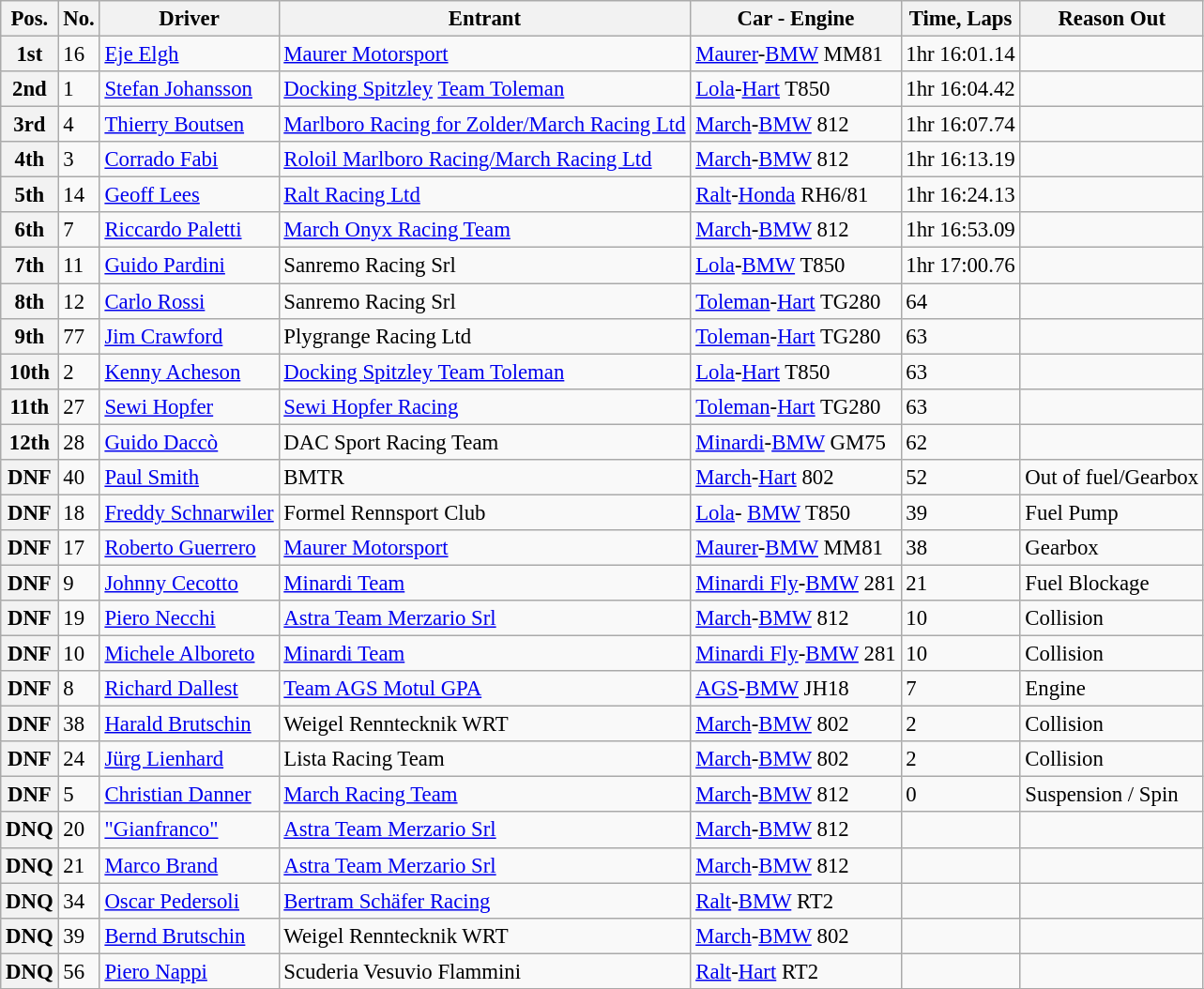<table class="wikitable" style="font-size: 95%">
<tr>
<th>Pos.</th>
<th>No.</th>
<th>Driver</th>
<th>Entrant</th>
<th>Car - Engine</th>
<th>Time, Laps</th>
<th>Reason Out</th>
</tr>
<tr>
<th>1st</th>
<td>16</td>
<td> <a href='#'>Eje Elgh</a></td>
<td><a href='#'>Maurer Motorsport</a></td>
<td><a href='#'>Maurer</a>-<a href='#'>BMW</a> MM81</td>
<td>1hr 16:01.14</td>
<td></td>
</tr>
<tr>
<th>2nd</th>
<td>1</td>
<td> <a href='#'>Stefan Johansson</a></td>
<td><a href='#'>Docking Spitzley</a> <a href='#'>Team Toleman</a></td>
<td><a href='#'>Lola</a>-<a href='#'>Hart</a> T850</td>
<td>1hr 16:04.42</td>
<td></td>
</tr>
<tr>
<th>3rd</th>
<td>4</td>
<td> <a href='#'>Thierry Boutsen</a></td>
<td><a href='#'>Marlboro Racing for Zolder/March Racing Ltd</a></td>
<td><a href='#'>March</a>-<a href='#'>BMW</a> 812</td>
<td>1hr 16:07.74</td>
<td></td>
</tr>
<tr>
<th>4th</th>
<td>3</td>
<td> <a href='#'>Corrado Fabi</a></td>
<td><a href='#'>Roloil Marlboro Racing/March Racing Ltd</a></td>
<td><a href='#'>March</a>-<a href='#'>BMW</a> 812</td>
<td>1hr 16:13.19</td>
<td></td>
</tr>
<tr>
<th>5th</th>
<td>14</td>
<td> <a href='#'>Geoff Lees</a></td>
<td><a href='#'>Ralt Racing Ltd</a></td>
<td><a href='#'>Ralt</a>-<a href='#'>Honda</a> RH6/81</td>
<td>1hr 16:24.13</td>
<td></td>
</tr>
<tr>
<th>6th</th>
<td>7</td>
<td> <a href='#'>Riccardo Paletti</a></td>
<td><a href='#'>March Onyx Racing Team</a></td>
<td><a href='#'>March</a>-<a href='#'>BMW</a> 812</td>
<td>1hr 16:53.09</td>
<td></td>
</tr>
<tr>
<th>7th</th>
<td>11</td>
<td> <a href='#'>Guido Pardini</a></td>
<td>Sanremo Racing Srl</td>
<td><a href='#'>Lola</a>-<a href='#'>BMW</a> T850</td>
<td>1hr 17:00.76</td>
<td></td>
</tr>
<tr>
<th>8th</th>
<td>12</td>
<td> <a href='#'>Carlo Rossi</a></td>
<td>Sanremo Racing Srl</td>
<td><a href='#'>Toleman</a>-<a href='#'>Hart</a> TG280</td>
<td>64</td>
<td></td>
</tr>
<tr>
<th>9th</th>
<td>77</td>
<td> <a href='#'>Jim Crawford</a></td>
<td>Plygrange Racing Ltd</td>
<td><a href='#'>Toleman</a>-<a href='#'>Hart</a> TG280</td>
<td>63</td>
<td></td>
</tr>
<tr>
<th>10th</th>
<td>2</td>
<td> <a href='#'>Kenny Acheson</a></td>
<td><a href='#'>Docking Spitzley Team Toleman</a></td>
<td><a href='#'>Lola</a>-<a href='#'>Hart</a> T850</td>
<td>63</td>
<td></td>
</tr>
<tr>
<th>11th</th>
<td>27</td>
<td> <a href='#'>Sewi Hopfer</a></td>
<td><a href='#'>Sewi Hopfer Racing</a></td>
<td><a href='#'>Toleman</a>-<a href='#'>Hart</a> TG280</td>
<td>63</td>
<td></td>
</tr>
<tr>
<th>12th</th>
<td>28</td>
<td> <a href='#'>Guido Daccò</a></td>
<td>DAC Sport Racing Team</td>
<td><a href='#'>Minardi</a>-<a href='#'>BMW</a> GM75</td>
<td>62</td>
<td></td>
</tr>
<tr>
<th>DNF</th>
<td>40</td>
<td> <a href='#'>Paul Smith</a></td>
<td>BMTR</td>
<td><a href='#'>March</a>-<a href='#'>Hart</a> 802</td>
<td>52</td>
<td>Out of fuel/Gearbox</td>
</tr>
<tr>
<th>DNF</th>
<td>18</td>
<td> <a href='#'>Freddy Schnarwiler</a></td>
<td>Formel Rennsport Club</td>
<td><a href='#'>Lola</a>- <a href='#'>BMW</a> T850</td>
<td>39</td>
<td>Fuel Pump</td>
</tr>
<tr>
<th>DNF</th>
<td>17</td>
<td> <a href='#'>Roberto Guerrero</a></td>
<td><a href='#'>Maurer Motorsport</a></td>
<td><a href='#'>Maurer</a>-<a href='#'>BMW</a> MM81</td>
<td>38</td>
<td>Gearbox</td>
</tr>
<tr>
<th>DNF</th>
<td>9</td>
<td> <a href='#'>Johnny Cecotto</a></td>
<td><a href='#'>Minardi Team</a></td>
<td><a href='#'>Minardi Fly</a>-<a href='#'>BMW</a> 281</td>
<td>21</td>
<td>Fuel Blockage</td>
</tr>
<tr>
<th>DNF</th>
<td>19</td>
<td> <a href='#'>Piero Necchi</a></td>
<td><a href='#'>Astra Team Merzario Srl</a></td>
<td><a href='#'>March</a>-<a href='#'>BMW</a> 812</td>
<td>10</td>
<td>Collision</td>
</tr>
<tr>
<th>DNF</th>
<td>10</td>
<td> <a href='#'>Michele Alboreto</a></td>
<td><a href='#'>Minardi Team</a></td>
<td><a href='#'>Minardi Fly</a>-<a href='#'>BMW</a> 281</td>
<td>10</td>
<td>Collision</td>
</tr>
<tr>
<th>DNF</th>
<td>8</td>
<td> <a href='#'>Richard Dallest</a></td>
<td><a href='#'>Team AGS Motul GPA</a></td>
<td><a href='#'>AGS</a>-<a href='#'>BMW</a> JH18</td>
<td>7</td>
<td>Engine</td>
</tr>
<tr>
<th>DNF</th>
<td>38</td>
<td> <a href='#'>Harald Brutschin</a></td>
<td>Weigel Renntecknik WRT</td>
<td><a href='#'>March</a>-<a href='#'>BMW</a> 802</td>
<td>2</td>
<td>Collision</td>
</tr>
<tr>
<th>DNF</th>
<td>24</td>
<td> <a href='#'>Jürg Lienhard</a></td>
<td>Lista Racing Team</td>
<td><a href='#'>March</a>-<a href='#'>BMW</a> 802</td>
<td>2</td>
<td>Collision</td>
</tr>
<tr>
<th>DNF</th>
<td>5</td>
<td> <a href='#'>Christian Danner</a></td>
<td><a href='#'>March Racing Team</a></td>
<td><a href='#'>March</a>-<a href='#'>BMW</a> 812</td>
<td>0</td>
<td>Suspension / Spin</td>
</tr>
<tr>
<th>DNQ</th>
<td>20</td>
<td> <a href='#'>"Gianfranco"</a></td>
<td><a href='#'>Astra Team Merzario Srl</a></td>
<td><a href='#'>March</a>-<a href='#'>BMW</a> 812</td>
<td></td>
<td></td>
</tr>
<tr>
<th>DNQ</th>
<td>21</td>
<td> <a href='#'>Marco Brand</a></td>
<td><a href='#'>Astra Team Merzario Srl</a></td>
<td><a href='#'>March</a>-<a href='#'>BMW</a> 812</td>
<td></td>
<td></td>
</tr>
<tr>
<th>DNQ</th>
<td>34</td>
<td> <a href='#'>Oscar Pedersoli</a></td>
<td><a href='#'>Bertram Schäfer Racing</a></td>
<td><a href='#'>Ralt</a>-<a href='#'>BMW</a> RT2</td>
<td></td>
<td></td>
</tr>
<tr>
<th>DNQ</th>
<td>39</td>
<td> <a href='#'>Bernd Brutschin</a></td>
<td>Weigel Renntecknik WRT</td>
<td><a href='#'>March</a>-<a href='#'>BMW</a> 802</td>
<td></td>
<td></td>
</tr>
<tr>
<th>DNQ</th>
<td>56</td>
<td> <a href='#'>Piero Nappi</a></td>
<td>Scuderia Vesuvio Flammini</td>
<td><a href='#'>Ralt</a>-<a href='#'>Hart</a> RT2</td>
<td></td>
<td></td>
</tr>
<tr>
</tr>
</table>
